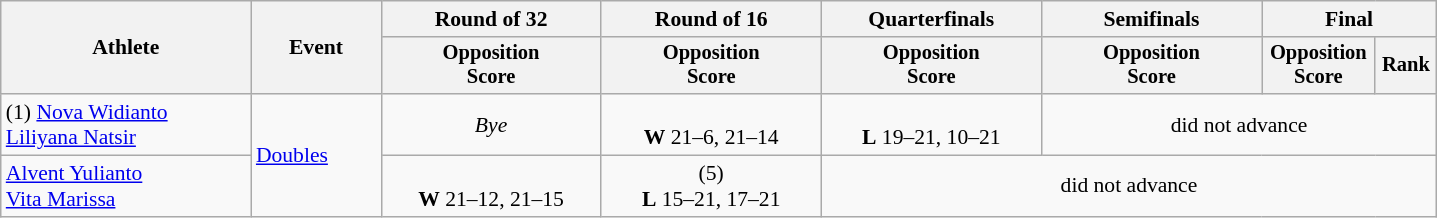<table class="wikitable" style="font-size:90%; text-align:center">
<tr>
<th width="160" rowspan="2">Athlete</th>
<th width="80" rowspan="2">Event</th>
<th width="140">Round of 32</th>
<th width="140">Round of 16</th>
<th width="140">Quarterfinals</th>
<th width="140">Semifinals</th>
<th width="110" colspan="2">Final</th>
</tr>
<tr style="font-size:95%">
<th>Opposition<br>Score</th>
<th>Opposition<br>Score</th>
<th>Opposition<br>Score</th>
<th>Opposition<br>Score</th>
<th>Opposition<br>Score</th>
<th>Rank</th>
</tr>
<tr>
<td align=left>(1) <a href='#'>Nova Widianto</a> <br> <a href='#'>Liliyana Natsir</a></td>
<td align=left rowspan=2><a href='#'>Doubles</a></td>
<td align="center"><em>Bye</em></td>
<td align="center"> <br> <strong>W</strong> 21–6, 21–14</td>
<td align="center"> <br> <strong>L</strong> 19–21, 10–21</td>
<td align="center" colspan=3>did not advance</td>
</tr>
<tr>
<td align=left><a href='#'>Alvent Yulianto</a> <br> <a href='#'>Vita Marissa</a></td>
<td align="center"> <br> <strong>W</strong> 21–12, 21–15</td>
<td align="center">(5)  <br> <strong>L</strong> 15–21, 17–21</td>
<td align="center" colspan=4>did not advance</td>
</tr>
</table>
